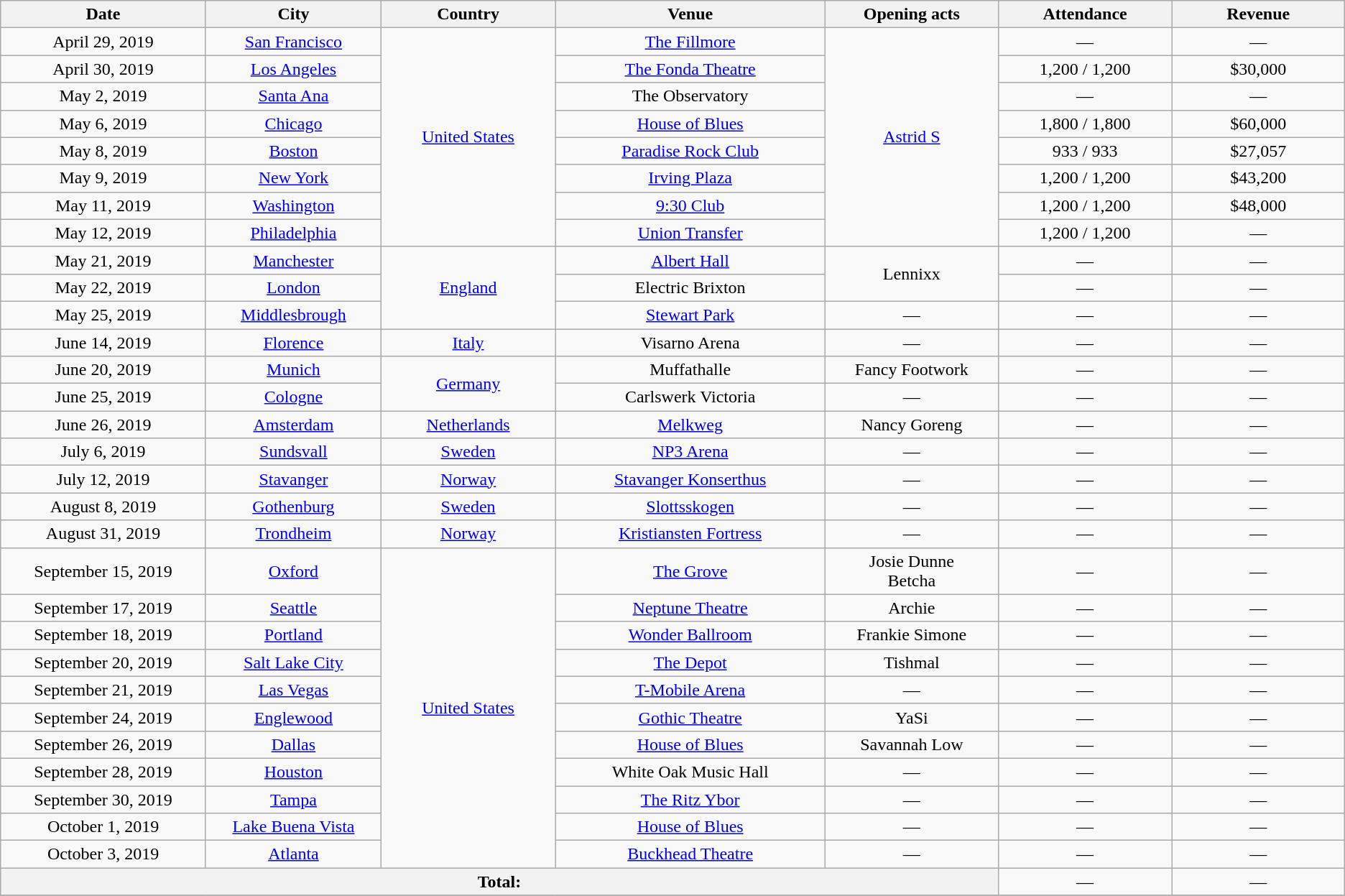<table class="wikitable plainrowheaders" style="text-align:center;">
<tr>
<th scope="col" style="width:12em;">Date</th>
<th scope="col" style="width:10em;">City</th>
<th scope="col" style="width:10em;">Country</th>
<th scope="col" style="width:16em;">Venue</th>
<th scope="col" style="width:10em;">Opening acts</th>
<th scope="col" style="width:10em;">Attendance</th>
<th scope="col" style="width:10em;">Revenue</th>
</tr>
<tr>
<td>April 29, 2019</td>
<td><a href='#'>San Francisco</a></td>
<td rowspan=8><a href='#'>United States</a></td>
<td><a href='#'>The Fillmore</a></td>
<td rowspan=8><a href='#'>Astrid S</a></td>
<td>—</td>
<td>—</td>
</tr>
<tr>
<td>April 30, 2019</td>
<td><a href='#'>Los Angeles</a></td>
<td><a href='#'>The Fonda Theatre</a></td>
<td>1,200 / 1,200</td>
<td>$30,000</td>
</tr>
<tr>
<td>May 2, 2019</td>
<td><a href='#'>Santa Ana</a></td>
<td>The Observatory</td>
<td>—</td>
<td>—</td>
</tr>
<tr>
<td>May 6, 2019</td>
<td><a href='#'>Chicago</a></td>
<td><a href='#'>House of Blues</a></td>
<td>1,800 / 1,800</td>
<td>$60,000</td>
</tr>
<tr>
<td>May 8, 2019</td>
<td><a href='#'>Boston</a></td>
<td><a href='#'>Paradise Rock Club</a></td>
<td>933 / 933</td>
<td>$27,057</td>
</tr>
<tr>
<td>May 9, 2019</td>
<td><a href='#'>New York</a></td>
<td><a href='#'>Irving Plaza</a></td>
<td>1,200 / 1,200</td>
<td>$43,200</td>
</tr>
<tr>
<td>May 11, 2019</td>
<td><a href='#'>Washington</a></td>
<td><a href='#'>9:30 Club</a></td>
<td>1,200 / 1,200</td>
<td>$48,000</td>
</tr>
<tr>
<td>May 12, 2019</td>
<td><a href='#'>Philadelphia</a></td>
<td><a href='#'>Union Transfer</a></td>
<td>1,200 / 1,200</td>
<td>—</td>
</tr>
<tr>
<td>May 21, 2019</td>
<td><a href='#'>Manchester</a></td>
<td rowspan=3><a href='#'>England</a></td>
<td><a href='#'>Albert Hall</a></td>
<td rowspan=2>Lennixx</td>
<td>—</td>
<td>—</td>
</tr>
<tr>
<td>May 22, 2019</td>
<td><a href='#'>London</a></td>
<td>Electric Brixton</td>
<td>—</td>
<td>—</td>
</tr>
<tr>
<td>May 25, 2019</td>
<td><a href='#'>Middlesbrough</a></td>
<td><a href='#'>Stewart Park</a></td>
<td>—</td>
<td>—</td>
<td>—</td>
</tr>
<tr>
<td>June 14, 2019</td>
<td><a href='#'>Florence</a></td>
<td><a href='#'>Italy</a></td>
<td>Visarno Arena</td>
<td>—</td>
<td>—</td>
<td>—</td>
</tr>
<tr>
<td>June 20, 2019</td>
<td><a href='#'>Munich</a></td>
<td rowspan=2><a href='#'>Germany</a></td>
<td>Muffathalle</td>
<td>Fancy Footwork</td>
<td>—</td>
<td>—</td>
</tr>
<tr>
<td>June 25, 2019</td>
<td><a href='#'>Cologne</a></td>
<td>Carlswerk Victoria</td>
<td>—</td>
<td>—</td>
<td>—</td>
</tr>
<tr>
<td>June 26, 2019</td>
<td><a href='#'>Amsterdam</a></td>
<td><a href='#'>Netherlands</a></td>
<td><a href='#'>Melkweg</a></td>
<td>Nancy Goreng</td>
<td>—</td>
<td>—</td>
</tr>
<tr>
<td>July 6, 2019</td>
<td><a href='#'>Sundsvall</a></td>
<td><a href='#'>Sweden</a></td>
<td><a href='#'>NP3 Arena</a></td>
<td>—</td>
<td>—</td>
<td>—</td>
</tr>
<tr>
<td>July 12, 2019</td>
<td><a href='#'>Stavanger</a></td>
<td><a href='#'>Norway</a></td>
<td><a href='#'>Stavanger Konserthus</a></td>
<td>—</td>
<td>—</td>
<td>—</td>
</tr>
<tr>
<td>August 8, 2019</td>
<td><a href='#'>Gothenburg</a></td>
<td><a href='#'>Sweden</a></td>
<td><a href='#'>Slottsskogen</a></td>
<td>—</td>
<td>—</td>
<td>—</td>
</tr>
<tr>
<td>August 31, 2019</td>
<td><a href='#'>Trondheim</a></td>
<td><a href='#'>Norway</a></td>
<td><a href='#'>Kristiansten Fortress</a></td>
<td>—</td>
<td>—</td>
<td>—</td>
</tr>
<tr>
<td>September 15, 2019</td>
<td><a href='#'>Oxford</a></td>
<td rowspan=11><a href='#'>United States</a></td>
<td><a href='#'>The Grove</a></td>
<td>Josie Dunne<br>Betcha</td>
<td>—</td>
<td>—</td>
</tr>
<tr>
<td>September 17, 2019</td>
<td><a href='#'>Seattle</a></td>
<td><a href='#'>Neptune Theatre</a></td>
<td>Archie</td>
<td>—</td>
<td>—</td>
</tr>
<tr>
<td>September 18, 2019</td>
<td><a href='#'>Portland</a></td>
<td><a href='#'>Wonder Ballroom</a></td>
<td>Frankie Simone</td>
<td>—</td>
<td>—</td>
</tr>
<tr>
<td>September 20, 2019</td>
<td><a href='#'>Salt Lake City</a></td>
<td><a href='#'>The Depot</a></td>
<td>Tishmal</td>
<td>—</td>
<td>—</td>
</tr>
<tr>
<td>September 21, 2019</td>
<td><a href='#'>Las Vegas</a></td>
<td><a href='#'>T-Mobile Arena</a></td>
<td>—</td>
<td>—</td>
<td>—</td>
</tr>
<tr>
<td>September 24, 2019</td>
<td><a href='#'>Englewood</a></td>
<td><a href='#'>Gothic Theatre</a></td>
<td>YaSi</td>
<td>—</td>
<td>—</td>
</tr>
<tr>
<td>September 26, 2019</td>
<td><a href='#'>Dallas</a></td>
<td><a href='#'>House of Blues</a></td>
<td>Savannah Low</td>
<td>—</td>
<td>—</td>
</tr>
<tr>
<td>September 28, 2019</td>
<td><a href='#'>Houston</a></td>
<td>White Oak Music Hall</td>
<td>—</td>
<td>—</td>
<td>—</td>
</tr>
<tr>
<td>September 30, 2019</td>
<td><a href='#'>Tampa</a></td>
<td><a href='#'>The Ritz Ybor</a></td>
<td>—</td>
<td>—</td>
<td>—</td>
</tr>
<tr>
<td>October 1, 2019</td>
<td><a href='#'>Lake Buena Vista</a></td>
<td><a href='#'>House of Blues</a></td>
<td>—</td>
<td>—</td>
<td>—</td>
</tr>
<tr>
<td>October 3, 2019</td>
<td><a href='#'>Atlanta</a></td>
<td><a href='#'>Buckhead Theatre</a></td>
<td>—</td>
<td>—</td>
<td>—</td>
</tr>
<tr>
<th colspan="5" align="center"><strong>Total:</strong></th>
<td>—</td>
<td>—</td>
</tr>
<tr>
</tr>
<tr>
</tr>
</table>
